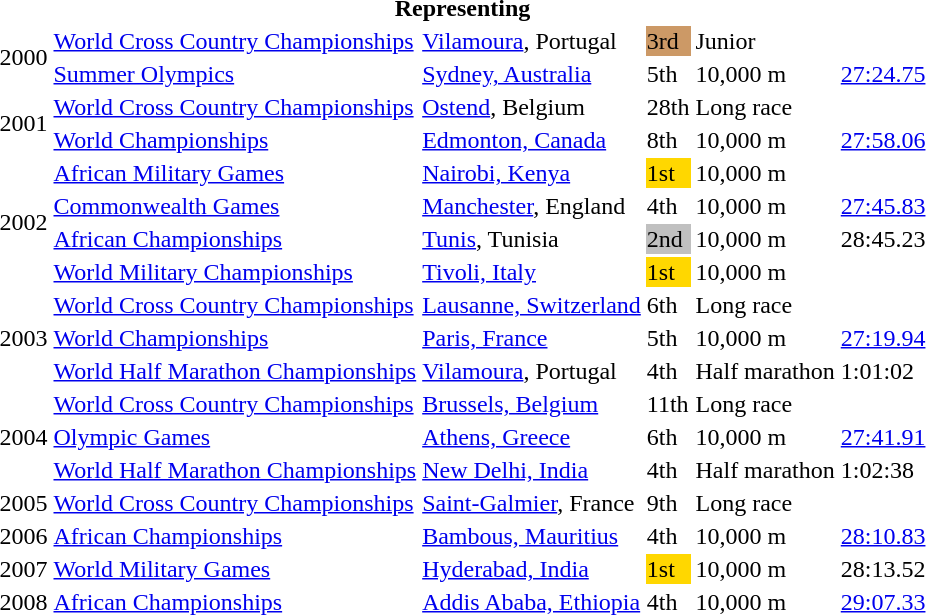<table>
<tr>
<th colspan="6">Representing </th>
</tr>
<tr>
<td rowspan=2>2000</td>
<td><a href='#'>World Cross Country Championships</a></td>
<td><a href='#'>Vilamoura</a>, Portugal</td>
<td bgcolor="cc9966">3rd</td>
<td>Junior</td>
<td></td>
</tr>
<tr>
<td><a href='#'>Summer Olympics</a></td>
<td><a href='#'>Sydney, Australia</a></td>
<td>5th</td>
<td>10,000 m</td>
<td><a href='#'>27:24.75</a></td>
</tr>
<tr>
<td rowspan=2>2001</td>
<td><a href='#'>World Cross Country Championships</a></td>
<td><a href='#'>Ostend</a>, Belgium</td>
<td>28th</td>
<td>Long race</td>
<td></td>
</tr>
<tr>
<td><a href='#'>World Championships</a></td>
<td><a href='#'>Edmonton, Canada</a></td>
<td>8th</td>
<td>10,000 m</td>
<td><a href='#'>27:58.06</a></td>
</tr>
<tr>
<td rowspan=4>2002</td>
<td><a href='#'>African Military Games</a></td>
<td><a href='#'>Nairobi, Kenya</a></td>
<td bgcolor="gold">1st</td>
<td>10,000 m</td>
</tr>
<tr>
<td><a href='#'>Commonwealth Games</a></td>
<td><a href='#'>Manchester</a>, England</td>
<td>4th</td>
<td>10,000 m</td>
<td><a href='#'>27:45.83</a></td>
</tr>
<tr>
<td><a href='#'>African Championships</a></td>
<td><a href='#'>Tunis</a>, Tunisia</td>
<td bgcolor="silver">2nd</td>
<td>10,000 m</td>
<td>28:45.23</td>
</tr>
<tr>
<td><a href='#'>World Military Championships</a></td>
<td><a href='#'>Tivoli, Italy</a></td>
<td bgcolor="gold">1st</td>
<td>10,000 m</td>
<td></td>
</tr>
<tr>
<td rowspan=3>2003</td>
<td><a href='#'>World Cross Country Championships</a></td>
<td><a href='#'>Lausanne, Switzerland</a></td>
<td>6th</td>
<td>Long race</td>
<td></td>
</tr>
<tr>
<td><a href='#'>World Championships</a></td>
<td><a href='#'>Paris, France</a></td>
<td>5th</td>
<td>10,000 m</td>
<td><a href='#'>27:19.94</a></td>
</tr>
<tr>
<td><a href='#'>World Half Marathon Championships</a></td>
<td><a href='#'>Vilamoura</a>, Portugal</td>
<td>4th</td>
<td>Half marathon</td>
<td>1:01:02</td>
</tr>
<tr>
<td rowspan=3>2004</td>
<td><a href='#'>World Cross Country Championships</a></td>
<td><a href='#'>Brussels, Belgium</a></td>
<td>11th</td>
<td>Long race</td>
<td></td>
</tr>
<tr>
<td><a href='#'>Olympic Games</a></td>
<td><a href='#'>Athens, Greece</a></td>
<td>6th</td>
<td>10,000 m</td>
<td><a href='#'>27:41.91</a></td>
</tr>
<tr>
<td><a href='#'>World Half Marathon Championships</a></td>
<td><a href='#'>New Delhi, India</a></td>
<td>4th</td>
<td>Half marathon</td>
<td>1:02:38</td>
</tr>
<tr>
<td>2005</td>
<td><a href='#'>World Cross Country Championships</a></td>
<td><a href='#'>Saint-Galmier</a>, France</td>
<td>9th</td>
<td>Long race</td>
<td></td>
</tr>
<tr>
<td>2006</td>
<td><a href='#'>African Championships</a></td>
<td><a href='#'>Bambous, Mauritius</a></td>
<td>4th</td>
<td>10,000 m</td>
<td><a href='#'>28:10.83</a></td>
</tr>
<tr>
<td>2007</td>
<td><a href='#'>World Military Games</a></td>
<td><a href='#'>Hyderabad, India</a></td>
<td bgcolor="gold">1st</td>
<td>10,000 m</td>
<td>28:13.52</td>
</tr>
<tr>
<td>2008</td>
<td><a href='#'>African Championships</a></td>
<td><a href='#'>Addis Ababa, Ethiopia</a></td>
<td>4th</td>
<td>10,000 m</td>
<td><a href='#'>29:07.33</a></td>
</tr>
</table>
